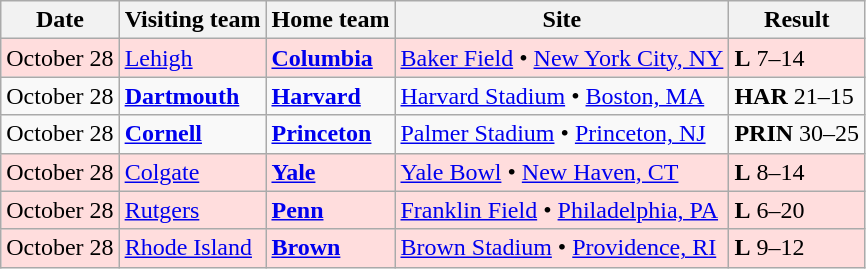<table class="wikitable">
<tr>
<th>Date</th>
<th>Visiting team</th>
<th>Home team</th>
<th>Site</th>
<th>Result</th>
</tr>
<tr style="background:#FFDDDD;">
<td>October 28</td>
<td><a href='#'>Lehigh</a></td>
<td><strong><a href='#'>Columbia</a></strong></td>
<td><a href='#'>Baker Field</a> • <a href='#'>New York City, NY</a></td>
<td><strong>L</strong> 7–14</td>
</tr>
<tr>
<td>October 28</td>
<td><strong><a href='#'>Dartmouth</a></strong></td>
<td><strong><a href='#'>Harvard</a></strong></td>
<td><a href='#'>Harvard Stadium</a> • <a href='#'>Boston, MA</a></td>
<td><strong>HAR</strong> 21–15</td>
</tr>
<tr>
<td>October 28</td>
<td><strong><a href='#'>Cornell</a></strong></td>
<td><strong><a href='#'>Princeton</a></strong></td>
<td><a href='#'>Palmer Stadium</a> • <a href='#'>Princeton, NJ</a></td>
<td><strong>PRIN</strong> 30–25</td>
</tr>
<tr style="background:#FFDDDD;">
<td>October 28</td>
<td><a href='#'>Colgate</a></td>
<td><strong><a href='#'>Yale</a></strong></td>
<td><a href='#'>Yale Bowl</a> • <a href='#'>New Haven, CT</a></td>
<td><strong>L</strong> 8–14</td>
</tr>
<tr style="background:#FFDDDD;">
<td>October 28</td>
<td><a href='#'>Rutgers</a></td>
<td><strong><a href='#'>Penn</a></strong></td>
<td><a href='#'>Franklin Field</a> • <a href='#'>Philadelphia, PA</a></td>
<td><strong>L</strong> 6–20</td>
</tr>
<tr style="background:#FFDDDD;">
<td>October 28</td>
<td><a href='#'>Rhode Island</a></td>
<td><strong><a href='#'>Brown</a></strong></td>
<td><a href='#'>Brown Stadium</a> • <a href='#'>Providence, RI</a></td>
<td><strong>L</strong> 9–12</td>
</tr>
</table>
